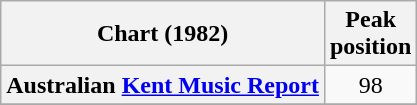<table class="wikitable sortable plainrowheaders">
<tr>
<th>Chart (1982)</th>
<th>Peak<br>position</th>
</tr>
<tr>
<th scope="row">Australian <a href='#'>Kent Music Report</a></th>
<td style="text-align:center;">98</td>
</tr>
<tr>
</tr>
</table>
